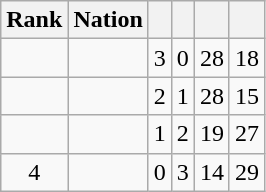<table class="wikitable sortable" style="text-align: center;">
<tr>
<th>Rank</th>
<th>Nation</th>
<th></th>
<th></th>
<th></th>
<th></th>
</tr>
<tr>
<td></td>
<td align=left></td>
<td>3</td>
<td>0</td>
<td>28</td>
<td>18</td>
</tr>
<tr>
<td></td>
<td align=left></td>
<td>2</td>
<td>1</td>
<td>28</td>
<td>15</td>
</tr>
<tr>
<td></td>
<td align=left></td>
<td>1</td>
<td>2</td>
<td>19</td>
<td>27</td>
</tr>
<tr>
<td>4</td>
<td align=left></td>
<td>0</td>
<td>3</td>
<td>14</td>
<td>29</td>
</tr>
</table>
